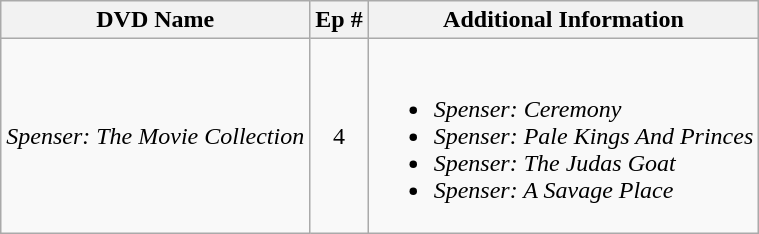<table class="wikitable">
<tr>
<th>DVD Name</th>
<th>Ep #</th>
<th>Additional Information</th>
</tr>
<tr>
<td><em>Spenser: The Movie Collection</em></td>
<td align="center">4</td>
<td><br><ul><li><em>Spenser: Ceremony</em></li><li><em>Spenser: Pale Kings And Princes</em></li><li><em>Spenser: The Judas Goat</em></li><li><em>Spenser: A Savage Place</em></li></ul></td>
</tr>
</table>
